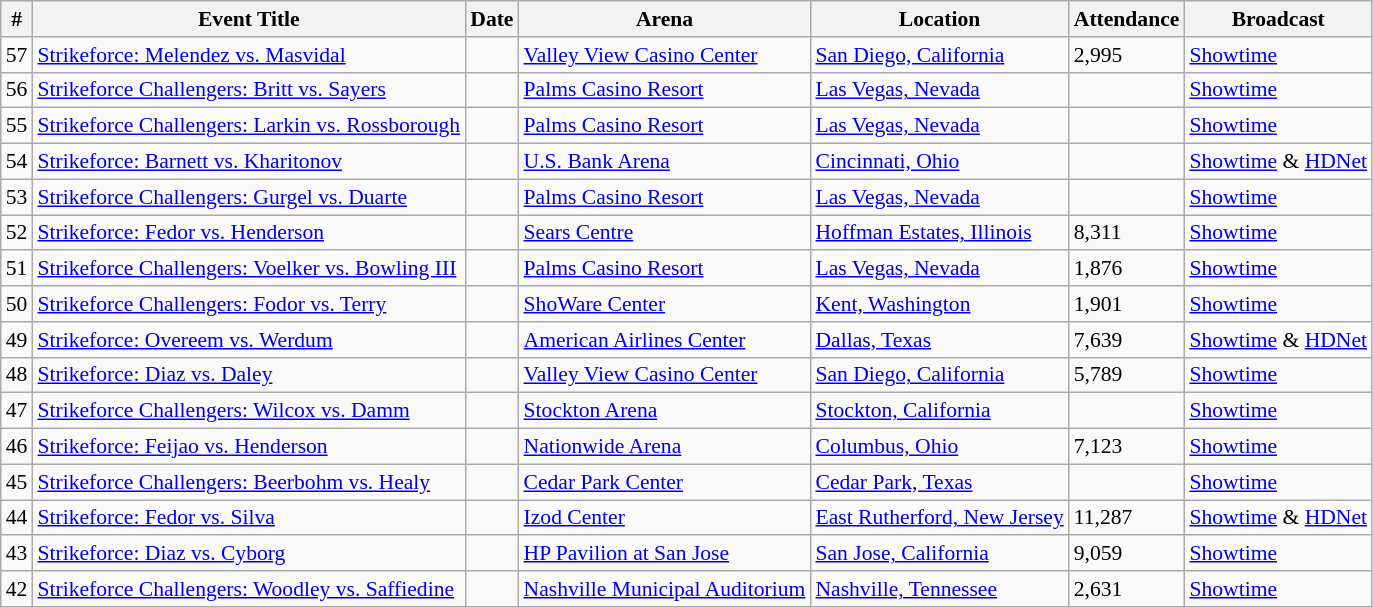<table class="sortable wikitable succession-box" style="font-size:90%;">
<tr>
<th scope="col">#</th>
<th scope="col">Event Title</th>
<th scope="col">Date</th>
<th scope="col">Arena</th>
<th scope="col">Location</th>
<th scope="col">Attendance</th>
<th scope="col">Broadcast</th>
</tr>
<tr>
<td align=center>57</td>
<td><a href='#'>Strikeforce: Melendez vs. Masvidal</a></td>
<td></td>
<td><a href='#'>Valley View Casino Center</a></td>
<td><a href='#'>San Diego, California</a></td>
<td>2,995</td>
<td><a href='#'>Showtime</a></td>
</tr>
<tr>
<td align=center>56</td>
<td><a href='#'>Strikeforce Challengers: Britt vs. Sayers</a></td>
<td></td>
<td><a href='#'>Palms Casino Resort</a></td>
<td><a href='#'>Las Vegas, Nevada</a></td>
<td></td>
<td><a href='#'>Showtime</a></td>
</tr>
<tr>
<td align=center>55</td>
<td><a href='#'>Strikeforce Challengers: Larkin vs. Rossborough</a></td>
<td></td>
<td><a href='#'>Palms Casino Resort</a></td>
<td><a href='#'>Las Vegas, Nevada</a></td>
<td></td>
<td><a href='#'>Showtime</a></td>
</tr>
<tr>
<td align=center>54</td>
<td><a href='#'>Strikeforce: Barnett vs. Kharitonov</a></td>
<td></td>
<td><a href='#'>U.S. Bank Arena</a></td>
<td><a href='#'>Cincinnati, Ohio</a></td>
<td></td>
<td><a href='#'>Showtime</a> & <a href='#'>HDNet</a></td>
</tr>
<tr>
<td align=center>53</td>
<td><a href='#'>Strikeforce Challengers: Gurgel vs. Duarte</a></td>
<td></td>
<td><a href='#'>Palms Casino Resort</a></td>
<td><a href='#'>Las Vegas, Nevada</a></td>
<td></td>
<td><a href='#'>Showtime</a></td>
</tr>
<tr>
<td align=center>52</td>
<td><a href='#'>Strikeforce: Fedor vs. Henderson</a></td>
<td></td>
<td><a href='#'>Sears Centre</a></td>
<td><a href='#'>Hoffman Estates, Illinois</a></td>
<td>8,311</td>
<td><a href='#'>Showtime</a></td>
</tr>
<tr>
<td align=center>51</td>
<td><a href='#'>Strikeforce Challengers: Voelker vs. Bowling III</a></td>
<td></td>
<td><a href='#'>Palms Casino Resort</a></td>
<td><a href='#'>Las Vegas, Nevada</a></td>
<td>1,876</td>
<td><a href='#'>Showtime</a></td>
</tr>
<tr>
<td align=center>50</td>
<td><a href='#'>Strikeforce Challengers: Fodor vs. Terry</a></td>
<td></td>
<td><a href='#'>ShoWare Center</a></td>
<td><a href='#'>Kent, Washington</a></td>
<td>1,901</td>
<td><a href='#'>Showtime</a></td>
</tr>
<tr>
<td align=center>49</td>
<td><a href='#'>Strikeforce: Overeem vs. Werdum</a></td>
<td></td>
<td><a href='#'>American Airlines Center</a></td>
<td><a href='#'>Dallas, Texas</a></td>
<td>7,639</td>
<td><a href='#'>Showtime</a> & <a href='#'>HDNet</a></td>
</tr>
<tr>
<td align=center>48</td>
<td><a href='#'>Strikeforce: Diaz vs. Daley</a></td>
<td></td>
<td><a href='#'>Valley View Casino Center</a></td>
<td><a href='#'>San Diego, California</a></td>
<td>5,789</td>
<td><a href='#'>Showtime</a></td>
</tr>
<tr>
<td align=center>47</td>
<td><a href='#'>Strikeforce Challengers: Wilcox vs. Damm</a></td>
<td></td>
<td><a href='#'>Stockton Arena</a></td>
<td><a href='#'>Stockton, California</a></td>
<td></td>
<td><a href='#'>Showtime</a></td>
</tr>
<tr>
<td align=center>46</td>
<td><a href='#'>Strikeforce: Feijao vs. Henderson</a></td>
<td></td>
<td><a href='#'>Nationwide Arena</a></td>
<td><a href='#'>Columbus, Ohio</a></td>
<td>7,123</td>
<td><a href='#'>Showtime</a></td>
</tr>
<tr>
<td align=center>45</td>
<td><a href='#'>Strikeforce Challengers: Beerbohm vs. Healy</a></td>
<td></td>
<td><a href='#'>Cedar Park Center</a></td>
<td><a href='#'>Cedar Park, Texas</a></td>
<td></td>
<td><a href='#'>Showtime</a></td>
</tr>
<tr>
<td align=center>44</td>
<td><a href='#'>Strikeforce: Fedor vs. Silva</a></td>
<td></td>
<td><a href='#'>Izod Center</a></td>
<td><a href='#'>East Rutherford, New Jersey</a></td>
<td>11,287</td>
<td><a href='#'>Showtime</a> & <a href='#'>HDNet</a></td>
</tr>
<tr>
<td align=center>43</td>
<td><a href='#'>Strikeforce: Diaz vs. Cyborg</a></td>
<td></td>
<td><a href='#'>HP Pavilion at San Jose</a></td>
<td><a href='#'>San Jose, California</a></td>
<td>9,059</td>
<td><a href='#'>Showtime</a></td>
</tr>
<tr>
<td align=center>42</td>
<td><a href='#'>Strikeforce Challengers: Woodley vs. Saffiedine</a></td>
<td></td>
<td><a href='#'>Nashville Municipal Auditorium</a></td>
<td><a href='#'>Nashville, Tennessee</a></td>
<td>2,631</td>
<td><a href='#'>Showtime</a></td>
</tr>
</table>
